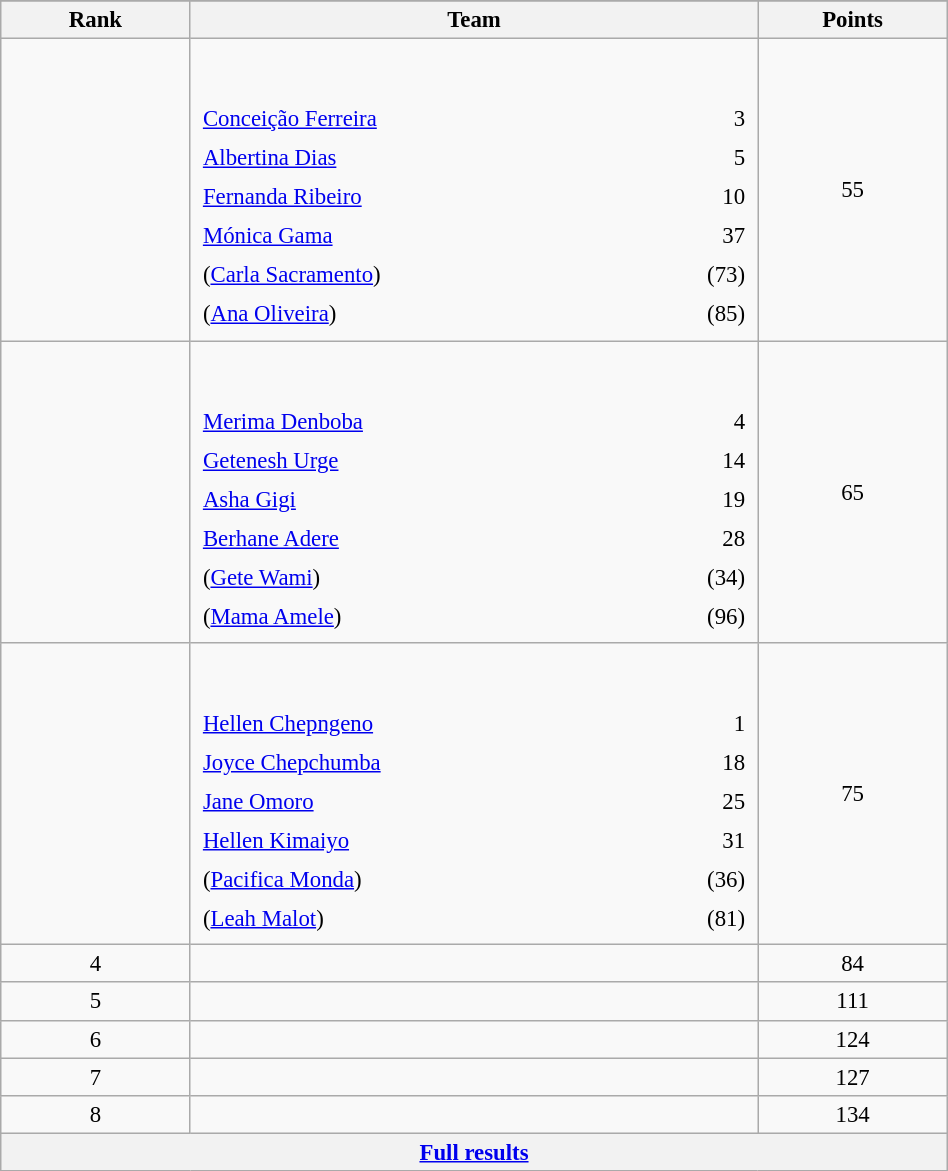<table class="wikitable sortable" style=" text-align:center; font-size:95%;" width="50%">
<tr>
</tr>
<tr>
<th width=10%>Rank</th>
<th width=30%>Team</th>
<th width=10%>Points</th>
</tr>
<tr>
<td align=center></td>
<td align=left> <br><br><table width=100%>
<tr>
<td align=left style="border:0"><a href='#'>Conceição Ferreira</a></td>
<td align=right style="border:0">3</td>
</tr>
<tr>
<td align=left style="border:0"><a href='#'>Albertina Dias</a></td>
<td align=right style="border:0">5</td>
</tr>
<tr>
<td align=left style="border:0"><a href='#'>Fernanda Ribeiro</a></td>
<td align=right style="border:0">10</td>
</tr>
<tr>
<td align=left style="border:0"><a href='#'>Mónica Gama</a></td>
<td align=right style="border:0">37</td>
</tr>
<tr>
<td align=left style="border:0">(<a href='#'>Carla Sacramento</a>)</td>
<td align=right style="border:0">(73)</td>
</tr>
<tr>
<td align=left style="border:0">(<a href='#'>Ana Oliveira</a>)</td>
<td align=right style="border:0">(85)</td>
</tr>
</table>
</td>
<td>55</td>
</tr>
<tr>
<td align=center></td>
<td align=left> <br><br><table width=100%>
<tr>
<td align=left style="border:0"><a href='#'>Merima Denboba</a></td>
<td align=right style="border:0">4</td>
</tr>
<tr>
<td align=left style="border:0"><a href='#'>Getenesh Urge</a></td>
<td align=right style="border:0">14</td>
</tr>
<tr>
<td align=left style="border:0"><a href='#'>Asha Gigi</a></td>
<td align=right style="border:0">19</td>
</tr>
<tr>
<td align=left style="border:0"><a href='#'>Berhane Adere</a></td>
<td align=right style="border:0">28</td>
</tr>
<tr>
<td align=left style="border:0">(<a href='#'>Gete Wami</a>)</td>
<td align=right style="border:0">(34)</td>
</tr>
<tr>
<td align=left style="border:0">(<a href='#'>Mama Amele</a>)</td>
<td align=right style="border:0">(96)</td>
</tr>
</table>
</td>
<td>65</td>
</tr>
<tr>
<td align=center></td>
<td align=left> <br><br><table width=100%>
<tr>
<td align=left style="border:0"><a href='#'>Hellen Chepngeno</a></td>
<td align=right style="border:0">1</td>
</tr>
<tr>
<td align=left style="border:0"><a href='#'>Joyce Chepchumba</a></td>
<td align=right style="border:0">18</td>
</tr>
<tr>
<td align=left style="border:0"><a href='#'>Jane Omoro</a></td>
<td align=right style="border:0">25</td>
</tr>
<tr>
<td align=left style="border:0"><a href='#'>Hellen Kimaiyo</a></td>
<td align=right style="border:0">31</td>
</tr>
<tr>
<td align=left style="border:0">(<a href='#'>Pacifica Monda</a>)</td>
<td align=right style="border:0">(36)</td>
</tr>
<tr>
<td align=left style="border:0">(<a href='#'>Leah Malot</a>)</td>
<td align=right style="border:0">(81)</td>
</tr>
</table>
</td>
<td>75</td>
</tr>
<tr>
<td align=center>4</td>
<td align=left></td>
<td>84</td>
</tr>
<tr>
<td align=center>5</td>
<td align=left></td>
<td>111</td>
</tr>
<tr>
<td align=center>6</td>
<td align=left></td>
<td>124</td>
</tr>
<tr>
<td align=center>7</td>
<td align=left></td>
<td>127</td>
</tr>
<tr>
<td align=center>8</td>
<td align=left></td>
<td>134</td>
</tr>
<tr class="sortbottom">
<th colspan=3 align=center><a href='#'>Full results</a></th>
</tr>
</table>
